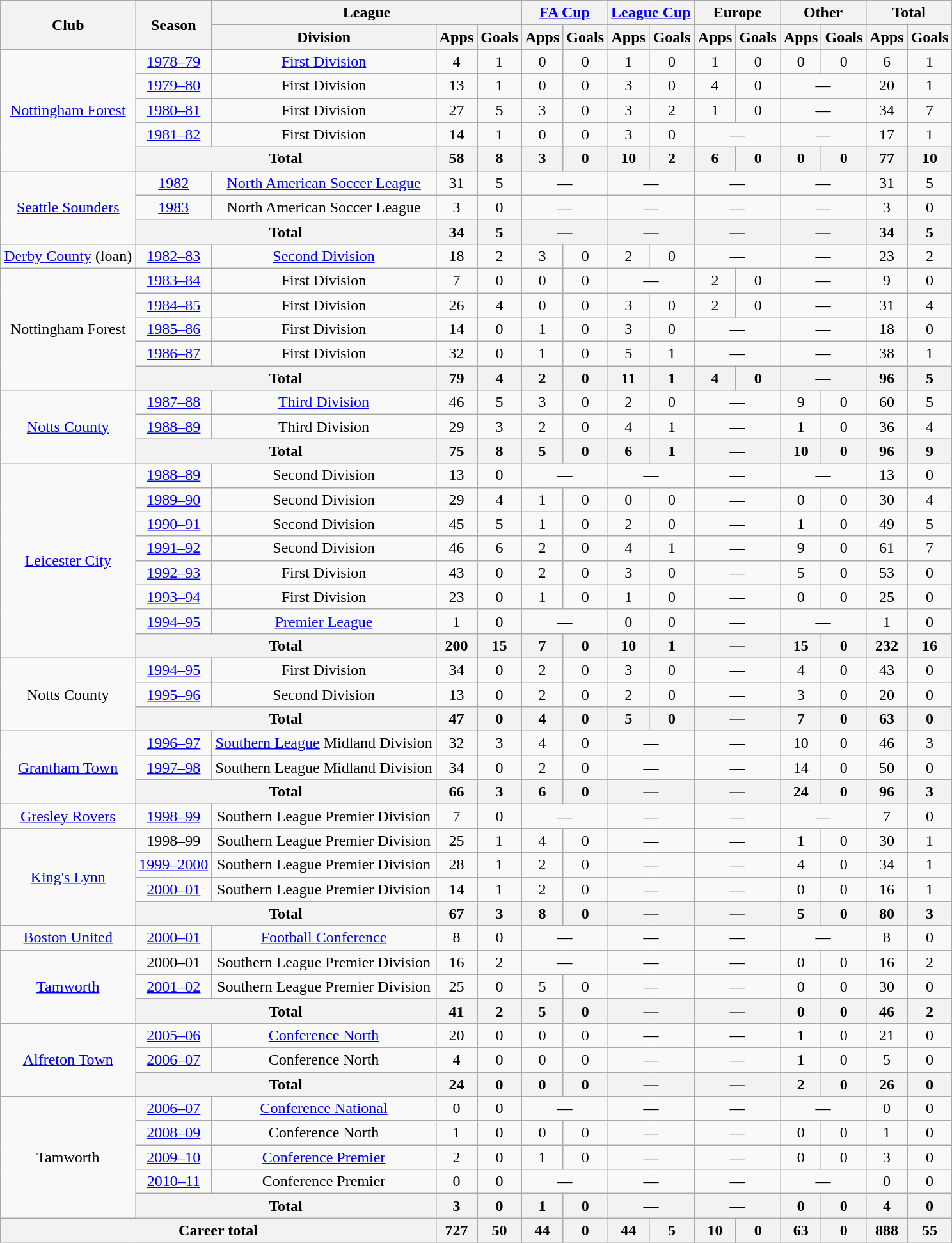<table class=wikitable style=text-align:center>
<tr>
<th rowspan=2>Club</th>
<th rowspan=2>Season</th>
<th colspan=3>League</th>
<th colspan=2><a href='#'>FA Cup</a></th>
<th colspan=2><a href='#'>League Cup</a></th>
<th colspan=2>Europe</th>
<th colspan=2>Other</th>
<th colspan=2>Total</th>
</tr>
<tr>
<th>Division</th>
<th>Apps</th>
<th>Goals</th>
<th>Apps</th>
<th>Goals</th>
<th>Apps</th>
<th>Goals</th>
<th>Apps</th>
<th>Goals</th>
<th>Apps</th>
<th>Goals</th>
<th>Apps</th>
<th>Goals</th>
</tr>
<tr>
<td rowspan=5><a href='#'>Nottingham Forest</a></td>
<td><a href='#'>1978–79</a></td>
<td><a href='#'>First Division</a></td>
<td>4</td>
<td>1</td>
<td>0</td>
<td>0</td>
<td>1</td>
<td>0</td>
<td>1</td>
<td>0</td>
<td>0</td>
<td>0</td>
<td>6</td>
<td>1</td>
</tr>
<tr>
<td><a href='#'>1979–80</a></td>
<td>First Division</td>
<td>13</td>
<td>1</td>
<td>0</td>
<td>0</td>
<td>3</td>
<td>0</td>
<td>4</td>
<td>0</td>
<td colspan=2>—</td>
<td>20</td>
<td>1</td>
</tr>
<tr>
<td><a href='#'>1980–81</a></td>
<td>First Division</td>
<td>27</td>
<td>5</td>
<td>3</td>
<td>0</td>
<td>3</td>
<td>2</td>
<td>1</td>
<td>0</td>
<td colspan=2>—</td>
<td>34</td>
<td>7</td>
</tr>
<tr>
<td><a href='#'>1981–82</a></td>
<td>First Division</td>
<td>14</td>
<td>1</td>
<td>0</td>
<td>0</td>
<td>3</td>
<td>0</td>
<td colspan=2>—</td>
<td colspan=2>—</td>
<td>17</td>
<td>1</td>
</tr>
<tr>
<th colspan=2>Total</th>
<th>58</th>
<th>8</th>
<th>3</th>
<th>0</th>
<th>10</th>
<th>2</th>
<th>6</th>
<th>0</th>
<th>0</th>
<th>0</th>
<th>77</th>
<th>10</th>
</tr>
<tr>
<td rowspan=3><a href='#'>Seattle Sounders</a></td>
<td><a href='#'>1982</a></td>
<td><a href='#'>North American Soccer League</a></td>
<td>31</td>
<td>5</td>
<td colspan=2>—</td>
<td colspan=2>—</td>
<td colspan=2>—</td>
<td colspan=2>—</td>
<td>31</td>
<td>5</td>
</tr>
<tr>
<td><a href='#'>1983</a></td>
<td>North American Soccer League</td>
<td>3</td>
<td>0</td>
<td colspan=2>—</td>
<td colspan=2>—</td>
<td colspan=2>—</td>
<td colspan=2>—</td>
<td>3</td>
<td>0</td>
</tr>
<tr>
<th colspan=2>Total</th>
<th>34</th>
<th>5</th>
<th colspan=2>—</th>
<th colspan=2>—</th>
<th colspan=2>—</th>
<th colspan=2>—</th>
<th>34</th>
<th>5</th>
</tr>
<tr>
<td><a href='#'>Derby County</a> (loan)</td>
<td><a href='#'>1982–83</a></td>
<td><a href='#'>Second Division</a></td>
<td>18</td>
<td>2</td>
<td>3</td>
<td>0</td>
<td>2</td>
<td>0</td>
<td colspan=2>—</td>
<td colspan=2>—</td>
<td>23</td>
<td>2</td>
</tr>
<tr>
<td rowspan=5>Nottingham Forest</td>
<td><a href='#'>1983–84</a></td>
<td>First Division</td>
<td>7</td>
<td>0</td>
<td>0</td>
<td>0</td>
<td colspan=2>—</td>
<td>2</td>
<td>0</td>
<td colspan=2>—</td>
<td>9</td>
<td>0</td>
</tr>
<tr>
<td><a href='#'>1984–85</a></td>
<td>First Division</td>
<td>26</td>
<td>4</td>
<td>0</td>
<td>0</td>
<td>3</td>
<td>0</td>
<td>2</td>
<td>0</td>
<td colspan=2>—</td>
<td>31</td>
<td>4</td>
</tr>
<tr>
<td><a href='#'>1985–86</a></td>
<td>First Division</td>
<td>14</td>
<td>0</td>
<td>1</td>
<td>0</td>
<td>3</td>
<td>0</td>
<td colspan=2>—</td>
<td colspan=2>—</td>
<td>18</td>
<td>0</td>
</tr>
<tr>
<td><a href='#'>1986–87</a></td>
<td>First Division</td>
<td>32</td>
<td>0</td>
<td>1</td>
<td>0</td>
<td>5</td>
<td>1</td>
<td colspan=2>—</td>
<td colspan=2>—</td>
<td>38</td>
<td>1</td>
</tr>
<tr>
<th colspan=2>Total</th>
<th>79</th>
<th>4</th>
<th>2</th>
<th>0</th>
<th>11</th>
<th>1</th>
<th>4</th>
<th>0</th>
<th colspan=2>—</th>
<th>96</th>
<th>5</th>
</tr>
<tr>
<td rowspan=3><a href='#'>Notts County</a></td>
<td><a href='#'>1987–88</a></td>
<td><a href='#'>Third Division</a></td>
<td>46</td>
<td>5</td>
<td>3</td>
<td>0</td>
<td>2</td>
<td>0</td>
<td colspan=2>—</td>
<td>9</td>
<td>0</td>
<td>60</td>
<td>5</td>
</tr>
<tr>
<td><a href='#'>1988–89</a></td>
<td>Third Division</td>
<td>29</td>
<td>3</td>
<td>2</td>
<td>0</td>
<td>4</td>
<td>1</td>
<td colspan=2>—</td>
<td>1</td>
<td>0</td>
<td>36</td>
<td>4</td>
</tr>
<tr>
<th colspan=2>Total</th>
<th>75</th>
<th>8</th>
<th>5</th>
<th>0</th>
<th>6</th>
<th>1</th>
<th colspan=2>—</th>
<th>10</th>
<th>0</th>
<th>96</th>
<th>9</th>
</tr>
<tr>
<td rowspan=8><a href='#'>Leicester City</a></td>
<td><a href='#'>1988–89</a></td>
<td>Second Division</td>
<td>13</td>
<td>0</td>
<td colspan=2>—</td>
<td colspan=2>—</td>
<td colspan=2>—</td>
<td colspan=2>—</td>
<td>13</td>
<td>0</td>
</tr>
<tr>
<td><a href='#'>1989–90</a></td>
<td>Second Division</td>
<td>29</td>
<td>4</td>
<td>1</td>
<td>0</td>
<td>0</td>
<td>0</td>
<td colspan=2>—</td>
<td>0</td>
<td>0</td>
<td>30</td>
<td>4</td>
</tr>
<tr>
<td><a href='#'>1990–91</a></td>
<td>Second Division</td>
<td>45</td>
<td>5</td>
<td>1</td>
<td>0</td>
<td>2</td>
<td>0</td>
<td colspan=2>—</td>
<td>1</td>
<td>0</td>
<td>49</td>
<td>5</td>
</tr>
<tr>
<td><a href='#'>1991–92</a></td>
<td>Second Division</td>
<td>46</td>
<td>6</td>
<td>2</td>
<td>0</td>
<td>4</td>
<td>1</td>
<td colspan=2>—</td>
<td>9</td>
<td>0</td>
<td>61</td>
<td>7</td>
</tr>
<tr>
<td><a href='#'>1992–93</a></td>
<td>First Division</td>
<td>43</td>
<td>0</td>
<td>2</td>
<td>0</td>
<td>3</td>
<td>0</td>
<td colspan=2>—</td>
<td>5</td>
<td>0</td>
<td>53</td>
<td>0</td>
</tr>
<tr>
<td><a href='#'>1993–94</a></td>
<td>First Division</td>
<td>23</td>
<td>0</td>
<td>1</td>
<td>0</td>
<td>1</td>
<td>0</td>
<td colspan=2>—</td>
<td>0</td>
<td>0</td>
<td>25</td>
<td>0</td>
</tr>
<tr>
<td><a href='#'>1994–95</a></td>
<td><a href='#'>Premier League</a></td>
<td>1</td>
<td>0</td>
<td colspan=2>—</td>
<td>0</td>
<td>0</td>
<td colspan=2>—</td>
<td colspan=2>—</td>
<td>1</td>
<td>0</td>
</tr>
<tr>
<th colspan=2>Total</th>
<th>200</th>
<th>15</th>
<th>7</th>
<th>0</th>
<th>10</th>
<th>1</th>
<th colspan=2>—</th>
<th>15</th>
<th>0</th>
<th>232</th>
<th>16</th>
</tr>
<tr>
<td rowspan=3>Notts County</td>
<td><a href='#'>1994–95</a></td>
<td>First Division</td>
<td>34</td>
<td>0</td>
<td>2</td>
<td>0</td>
<td>3</td>
<td>0</td>
<td colspan=2>—</td>
<td>4</td>
<td>0</td>
<td>43</td>
<td>0</td>
</tr>
<tr>
<td><a href='#'>1995–96</a></td>
<td>Second Division</td>
<td>13</td>
<td>0</td>
<td>2</td>
<td>0</td>
<td>2</td>
<td>0</td>
<td colspan=2>—</td>
<td>3</td>
<td>0</td>
<td>20</td>
<td>0</td>
</tr>
<tr>
<th colspan=2>Total</th>
<th>47</th>
<th>0</th>
<th>4</th>
<th>0</th>
<th>5</th>
<th>0</th>
<th colspan=2>—</th>
<th>7</th>
<th>0</th>
<th>63</th>
<th>0</th>
</tr>
<tr>
<td rowspan=3><a href='#'>Grantham Town</a></td>
<td><a href='#'>1996–97</a></td>
<td><a href='#'>Southern League</a> Midland Division</td>
<td>32</td>
<td>3</td>
<td>4</td>
<td>0</td>
<td colspan=2>—</td>
<td colspan=2>—</td>
<td>10</td>
<td>0</td>
<td>46</td>
<td>3</td>
</tr>
<tr>
<td><a href='#'>1997–98</a></td>
<td>Southern League Midland Division</td>
<td>34</td>
<td>0</td>
<td>2</td>
<td>0</td>
<td colspan=2>—</td>
<td colspan=2>—</td>
<td>14</td>
<td>0</td>
<td>50</td>
<td>0</td>
</tr>
<tr>
<th colspan=2>Total</th>
<th>66</th>
<th>3</th>
<th>6</th>
<th>0</th>
<th colspan=2>—</th>
<th colspan=2>—</th>
<th>24</th>
<th>0</th>
<th>96</th>
<th>3</th>
</tr>
<tr>
<td><a href='#'>Gresley Rovers</a></td>
<td><a href='#'>1998–99</a></td>
<td>Southern League Premier Division</td>
<td>7</td>
<td>0</td>
<td colspan=2>—</td>
<td colspan=2>—</td>
<td colspan=2>—</td>
<td colspan=2>—</td>
<td>7</td>
<td>0</td>
</tr>
<tr>
<td rowspan=4><a href='#'>King's Lynn</a></td>
<td>1998–99</td>
<td>Southern League Premier Division</td>
<td>25</td>
<td>1</td>
<td>4</td>
<td>0</td>
<td colspan=2>—</td>
<td colspan=2>—</td>
<td>1</td>
<td>0</td>
<td>30</td>
<td>1</td>
</tr>
<tr>
<td><a href='#'>1999–2000</a></td>
<td>Southern League Premier Division</td>
<td>28</td>
<td>1</td>
<td>2</td>
<td>0</td>
<td colspan=2>—</td>
<td colspan=2>—</td>
<td>4</td>
<td>0</td>
<td>34</td>
<td>1</td>
</tr>
<tr>
<td><a href='#'>2000–01</a></td>
<td>Southern League Premier Division</td>
<td>14</td>
<td>1</td>
<td>2</td>
<td>0</td>
<td colspan=2>—</td>
<td colspan=2>—</td>
<td>0</td>
<td>0</td>
<td>16</td>
<td>1</td>
</tr>
<tr>
<th colspan=2>Total</th>
<th>67</th>
<th>3</th>
<th>8</th>
<th>0</th>
<th colspan=2>—</th>
<th colspan=2>—</th>
<th>5</th>
<th>0</th>
<th>80</th>
<th>3</th>
</tr>
<tr>
<td><a href='#'>Boston United</a></td>
<td><a href='#'>2000–01</a></td>
<td><a href='#'>Football Conference</a></td>
<td>8</td>
<td>0</td>
<td colspan=2>—</td>
<td colspan=2>—</td>
<td colspan=2>—</td>
<td colspan=2>—</td>
<td>8</td>
<td>0</td>
</tr>
<tr>
<td rowspan=3><a href='#'>Tamworth</a></td>
<td>2000–01</td>
<td>Southern League Premier Division</td>
<td>16</td>
<td>2</td>
<td colspan=2>—</td>
<td colspan=2>—</td>
<td colspan=2>—</td>
<td>0</td>
<td>0</td>
<td>16</td>
<td>2</td>
</tr>
<tr>
<td><a href='#'>2001–02</a></td>
<td>Southern League Premier Division</td>
<td>25</td>
<td>0</td>
<td>5</td>
<td>0</td>
<td colspan=2>—</td>
<td colspan=2>—</td>
<td>0</td>
<td>0</td>
<td>30</td>
<td>0</td>
</tr>
<tr>
<th colspan=2>Total</th>
<th>41</th>
<th>2</th>
<th>5</th>
<th>0</th>
<th colspan=2>—</th>
<th colspan=2>—</th>
<th>0</th>
<th>0</th>
<th>46</th>
<th>2</th>
</tr>
<tr>
<td rowspan=3><a href='#'>Alfreton Town</a></td>
<td><a href='#'>2005–06</a></td>
<td><a href='#'>Conference North</a></td>
<td>20</td>
<td>0</td>
<td>0</td>
<td>0</td>
<td colspan=2>—</td>
<td colspan=2>—</td>
<td>1</td>
<td>0</td>
<td>21</td>
<td>0</td>
</tr>
<tr>
<td><a href='#'>2006–07</a></td>
<td>Conference North</td>
<td>4</td>
<td>0</td>
<td>0</td>
<td>0</td>
<td colspan=2>—</td>
<td colspan=2>—</td>
<td>1</td>
<td>0</td>
<td>5</td>
<td>0</td>
</tr>
<tr>
<th colspan=2>Total</th>
<th>24</th>
<th>0</th>
<th>0</th>
<th>0</th>
<th colspan=2>—</th>
<th colspan=2>—</th>
<th>2</th>
<th>0</th>
<th>26</th>
<th>0</th>
</tr>
<tr>
<td rowspan=5>Tamworth</td>
<td><a href='#'>2006–07</a></td>
<td><a href='#'>Conference National</a></td>
<td>0</td>
<td>0</td>
<td colspan=2>—</td>
<td colspan=2>—</td>
<td colspan=2>—</td>
<td colspan=2>—</td>
<td>0</td>
<td>0</td>
</tr>
<tr>
<td><a href='#'>2008–09</a></td>
<td>Conference North</td>
<td>1</td>
<td>0</td>
<td>0</td>
<td>0</td>
<td colspan=2>—</td>
<td colspan=2>—</td>
<td>0</td>
<td>0</td>
<td>1</td>
<td>0</td>
</tr>
<tr>
<td><a href='#'>2009–10</a></td>
<td><a href='#'>Conference Premier</a></td>
<td>2</td>
<td>0</td>
<td>1</td>
<td>0</td>
<td colspan=2>—</td>
<td colspan=2>—</td>
<td>0</td>
<td>0</td>
<td>3</td>
<td>0</td>
</tr>
<tr>
<td><a href='#'>2010–11</a></td>
<td>Conference Premier</td>
<td>0</td>
<td>0</td>
<td colspan=2>—</td>
<td colspan=2>—</td>
<td colspan=2>—</td>
<td colspan=2>—</td>
<td>0</td>
<td>0</td>
</tr>
<tr>
<th colspan=2>Total</th>
<th>3</th>
<th>0</th>
<th>1</th>
<th>0</th>
<th colspan=2>—</th>
<th colspan=2>—</th>
<th>0</th>
<th>0</th>
<th>4</th>
<th>0</th>
</tr>
<tr>
<th colspan=3>Career total</th>
<th>727</th>
<th>50</th>
<th>44</th>
<th>0</th>
<th>44</th>
<th>5</th>
<th>10</th>
<th>0</th>
<th>63</th>
<th>0</th>
<th>888</th>
<th>55</th>
</tr>
</table>
